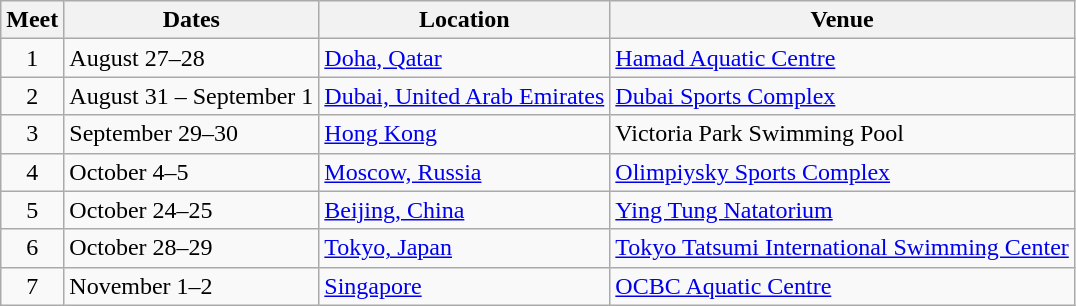<table class=wikitable>
<tr>
<th>Meet</th>
<th>Dates</th>
<th>Location</th>
<th>Venue</th>
</tr>
<tr>
<td align=center>1</td>
<td>August 27–28</td>
<td> <a href='#'>Doha, Qatar</a></td>
<td><a href='#'>Hamad Aquatic Centre</a></td>
</tr>
<tr>
<td align=center>2</td>
<td>August 31 – September 1</td>
<td> <a href='#'>Dubai, United Arab Emirates</a></td>
<td><a href='#'>Dubai Sports Complex</a></td>
</tr>
<tr>
<td align=center>3</td>
<td>September 29–30</td>
<td> <a href='#'>Hong Kong</a></td>
<td>Victoria Park Swimming Pool</td>
</tr>
<tr>
<td align=center>4</td>
<td>October 4–5</td>
<td> <a href='#'>Moscow, Russia</a></td>
<td><a href='#'>Olimpiysky Sports Complex</a></td>
</tr>
<tr>
<td align=center>5</td>
<td>October 24–25</td>
<td> <a href='#'>Beijing, China</a></td>
<td><a href='#'>Ying Tung Natatorium</a></td>
</tr>
<tr>
<td align=center>6</td>
<td>October 28–29</td>
<td> <a href='#'>Tokyo, Japan</a></td>
<td><a href='#'>Tokyo Tatsumi International Swimming Center</a></td>
</tr>
<tr>
<td align=center>7</td>
<td>November 1–2</td>
<td> <a href='#'>Singapore</a></td>
<td><a href='#'>OCBC Aquatic Centre</a></td>
</tr>
</table>
